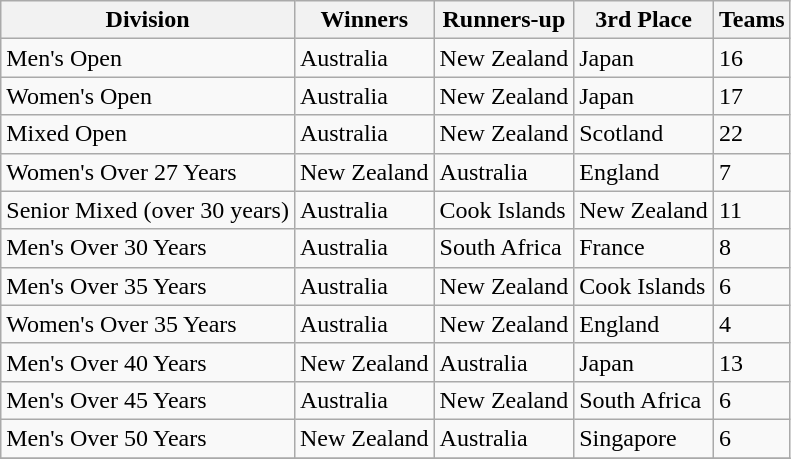<table class="wikitable">
<tr>
<th>Division</th>
<th>Winners</th>
<th>Runners-up</th>
<th>3rd Place</th>
<th>Teams</th>
</tr>
<tr>
<td>Men's Open</td>
<td>Australia</td>
<td>New Zealand</td>
<td>Japan</td>
<td>16</td>
</tr>
<tr>
<td>Women's Open</td>
<td>Australia</td>
<td>New Zealand</td>
<td>Japan</td>
<td>17</td>
</tr>
<tr>
<td>Mixed Open</td>
<td>Australia</td>
<td>New Zealand</td>
<td>Scotland</td>
<td>22</td>
</tr>
<tr>
<td>Women's Over 27 Years</td>
<td>New Zealand</td>
<td>Australia</td>
<td>England</td>
<td>7</td>
</tr>
<tr>
<td>Senior Mixed (over 30 years)</td>
<td>Australia</td>
<td>Cook Islands</td>
<td>New Zealand</td>
<td>11</td>
</tr>
<tr>
<td>Men's Over 30 Years</td>
<td>Australia</td>
<td>South Africa</td>
<td>France</td>
<td>8</td>
</tr>
<tr>
<td>Men's Over 35 Years</td>
<td>Australia</td>
<td>New Zealand</td>
<td>Cook Islands</td>
<td>6</td>
</tr>
<tr>
<td>Women's Over 35 Years</td>
<td>Australia</td>
<td>New Zealand</td>
<td>England</td>
<td>4</td>
</tr>
<tr>
<td>Men's Over 40 Years</td>
<td>New Zealand</td>
<td>Australia</td>
<td>Japan</td>
<td>13</td>
</tr>
<tr>
<td>Men's Over 45 Years</td>
<td>Australia</td>
<td>New Zealand</td>
<td>South Africa</td>
<td>6</td>
</tr>
<tr>
<td>Men's Over 50 Years</td>
<td>New Zealand</td>
<td>Australia</td>
<td>Singapore</td>
<td>6</td>
</tr>
<tr>
</tr>
</table>
